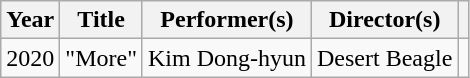<table class="wikitable plainrowheaders">
<tr>
<th>Year</th>
<th>Title</th>
<th>Performer(s)</th>
<th>Director(s)</th>
<th scope="col" class="unsortable"></th>
</tr>
<tr>
<td>2020</td>
<td>"More"</td>
<td>Kim Dong-hyun</td>
<td>Desert Beagle</td>
<td style="text-align:center;"></td>
</tr>
</table>
